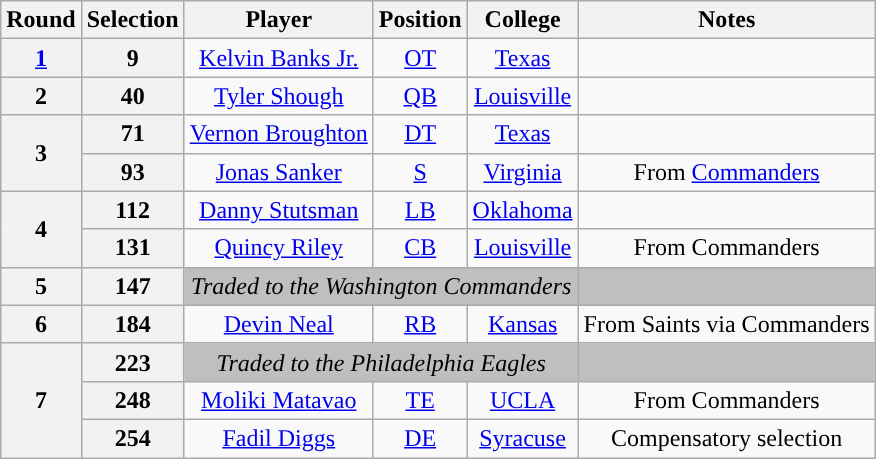<table class="wikitable" style="text-align:center">
<tr>
<th>Round</th>
<th>Selection</th>
<th>Player</th>
<th>Position</th>
<th>College</th>
<th>Notes</th>
</tr>
<tr>
<th><a href='#'>1</a></th>
<th>9</th>
<td><a href='#'>Kelvin Banks Jr.</a></td>
<td><a href='#'>OT</a></td>
<td><a href='#'>Texas</a></td>
<td></td>
</tr>
<tr>
<th>2</th>
<th>40</th>
<td><a href='#'>Tyler Shough</a></td>
<td><a href='#'>QB</a></td>
<td><a href='#'>Louisville</a></td>
<td></td>
</tr>
<tr>
<th rowspan="2">3</th>
<th>71</th>
<td><a href='#'>Vernon Broughton</a></td>
<td><a href='#'>DT</a></td>
<td><a href='#'>Texas</a></td>
<td></td>
</tr>
<tr>
<th>93</th>
<td><a href='#'>Jonas Sanker</a></td>
<td><a href='#'>S</a></td>
<td><a href='#'>Virginia</a></td>
<td>From <a href='#'>Commanders</a></td>
</tr>
<tr>
<th rowspan="2">4</th>
<th>112</th>
<td><a href='#'>Danny Stutsman</a></td>
<td><a href='#'>LB</a></td>
<td><a href='#'>Oklahoma</a></td>
<td></td>
</tr>
<tr>
<th>131</th>
<td><a href='#'>Quincy Riley</a></td>
<td><a href='#'>CB</a></td>
<td><a href='#'>Louisville</a></td>
<td>From Commanders</td>
</tr>
<tr>
<th>5</th>
<th>147</th>
<td colspan="3" style="background:#BFBFBF"><em>Traded to the Washington Commanders</em></td>
<td style="background:#BFBFBF"></td>
</tr>
<tr>
<th>6</th>
<th>184</th>
<td><a href='#'>Devin Neal</a></td>
<td><a href='#'>RB</a></td>
<td><a href='#'>Kansas</a></td>
<td>From Saints via Commanders</td>
</tr>
<tr>
<th rowspan="3">7</th>
<th>223</th>
<td colspan="3" style="background:#BFBFBF"><em>Traded to the Philadelphia Eagles</em></td>
<td style="background:#BFBFBF"></td>
</tr>
<tr>
<th>248</th>
<td><a href='#'>Moliki Matavao</a></td>
<td><a href='#'>TE</a></td>
<td><a href='#'>UCLA</a></td>
<td>From Commanders</td>
</tr>
<tr>
<th>254</th>
<td><a href='#'>Fadil Diggs</a></td>
<td><a href='#'>DE</a></td>
<td><a href='#'>Syracuse</a></td>
<td>Compensatory selection</td>
</tr>
</table>
